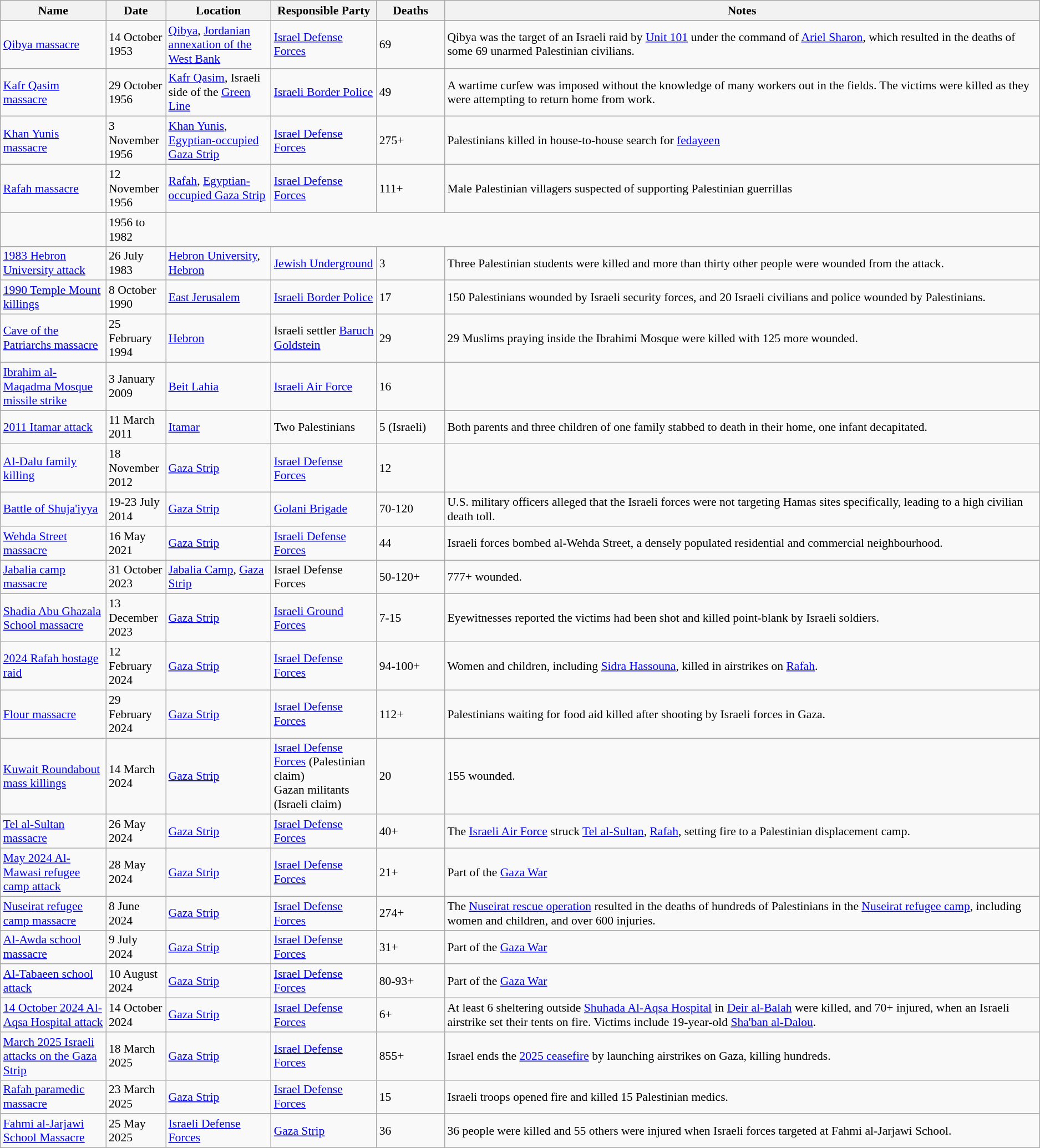<table class="sortable wikitable" style="font-size:90%;">
<tr>
<th style="width:120px;">Name</th>
<th style="width:65px;">Date</th>
<th style="width:120px;">Location</th>
<th style="width:120px;">Responsible Party</th>
<th style="width:75px;">Deaths</th>
<th class="unsortable">Notes</th>
</tr>
<tr>
</tr>
<tr>
<td><a href='#'>Qibya massacre</a></td>
<td>14 October 1953</td>
<td><a href='#'>Qibya</a>, <a href='#'>Jordanian annexation of the West Bank</a></td>
<td><a href='#'>Israel Defense Forces</a></td>
<td>69</td>
<td>Qibya was the target of an Israeli raid by <a href='#'>Unit 101</a> under the command of <a href='#'>Ariel Sharon</a>, which resulted in the deaths of some 69 unarmed Palestinian civilians.</td>
</tr>
<tr>
<td><a href='#'>Kafr Qasim massacre</a></td>
<td>29 October 1956</td>
<td><a href='#'>Kafr Qasim</a>, Israeli side of the <a href='#'>Green Line</a></td>
<td><a href='#'>Israeli Border Police</a></td>
<td>49</td>
<td>A wartime curfew was imposed without the knowledge of many workers out in the fields. The victims were killed as they were attempting to return home from work.</td>
</tr>
<tr>
<td><a href='#'>Khan Yunis massacre</a></td>
<td>3 November 1956</td>
<td><a href='#'>Khan Yunis</a>, <a href='#'>Egyptian-occupied Gaza Strip</a></td>
<td><a href='#'>Israel Defense Forces</a></td>
<td>275+</td>
<td>Palestinians killed in house-to-house search for <a href='#'>fedayeen</a></td>
</tr>
<tr>
<td><a href='#'>Rafah massacre</a></td>
<td>12 November 1956</td>
<td><a href='#'>Rafah</a>, <a href='#'>Egyptian-occupied Gaza Strip</a></td>
<td><a href='#'>Israel Defense Forces</a></td>
<td>111+</td>
<td>Male Palestinian villagers suspected of supporting Palestinian guerrillas</td>
</tr>
<tr>
<td></td>
<td>1956 to 1982</td>
<td colspan=4><strong></strong></td>
</tr>
<tr>
<td><a href='#'>1983 Hebron University attack</a></td>
<td>26 July 1983</td>
<td><a href='#'>Hebron University</a>, <a href='#'>Hebron</a></td>
<td><a href='#'>Jewish Underground</a></td>
<td>3</td>
<td>Three Palestinian students were killed and more than thirty other people were wounded from the attack.</td>
</tr>
<tr>
<td><a href='#'>1990 Temple Mount killings</a></td>
<td>8 October 1990</td>
<td><a href='#'>East Jerusalem</a></td>
<td><a href='#'>Israeli Border Police</a></td>
<td>17</td>
<td>150 Palestinians wounded by Israeli security forces, and 20 Israeli civilians and police wounded by Palestinians.</td>
</tr>
<tr>
<td><a href='#'>Cave of the Patriarchs massacre</a></td>
<td>25 February 1994</td>
<td><a href='#'>Hebron</a></td>
<td>Israeli settler <a href='#'>Baruch Goldstein</a></td>
<td>29</td>
<td>29 Muslims praying inside the Ibrahimi Mosque were killed with 125 more wounded.</td>
</tr>
<tr>
<td><a href='#'>Ibrahim al-Maqadma Mosque missile strike</a></td>
<td>3 January 2009</td>
<td><a href='#'>Beit Lahia</a></td>
<td><a href='#'>Israeli Air Force</a></td>
<td>16</td>
<td></td>
</tr>
<tr>
<td><a href='#'>2011 Itamar attack</a></td>
<td>11 March 2011</td>
<td><a href='#'>Itamar</a></td>
<td>Two Palestinians</td>
<td>5 (Israeli)</td>
<td>Both parents and three children of one family stabbed to death in their home, one infant decapitated.</td>
</tr>
<tr>
<td><a href='#'>Al-Dalu family killing</a></td>
<td>18 November 2012</td>
<td><a href='#'>Gaza Strip</a></td>
<td><a href='#'>Israel Defense Forces</a></td>
<td>12</td>
<td></td>
</tr>
<tr>
<td><a href='#'>Battle of Shuja'iyya</a></td>
<td>19-23 July 2014</td>
<td><a href='#'>Gaza Strip</a></td>
<td><a href='#'>Golani Brigade</a></td>
<td>70-120</td>
<td>U.S. military officers alleged that the Israeli forces were not targeting Hamas sites specifically, leading to a high civilian death toll.</td>
</tr>
<tr>
<td><a href='#'>Wehda Street massacre</a></td>
<td>16 May 2021</td>
<td><a href='#'>Gaza Strip</a></td>
<td><a href='#'>Israeli Defense Forces</a></td>
<td>44</td>
<td>Israeli forces bombed al-Wehda Street, a densely populated residential and commercial neighbourhood.</td>
</tr>
<tr>
<td><a href='#'>Jabalia camp massacre</a></td>
<td>31 October 2023</td>
<td><a href='#'>Jabalia Camp</a>, <a href='#'>Gaza Strip</a></td>
<td>Israel Defense Forces</td>
<td>50-120+</td>
<td>777+ wounded.</td>
</tr>
<tr>
<td><a href='#'>Shadia Abu Ghazala School massacre</a></td>
<td>13 December 2023</td>
<td><a href='#'>Gaza Strip</a></td>
<td><a href='#'>Israeli Ground Forces</a></td>
<td>7-15</td>
<td>Eyewitnesses reported the victims had been shot and killed point-blank by Israeli soldiers.</td>
</tr>
<tr>
<td><a href='#'>2024 Rafah hostage raid</a></td>
<td>12 February 2024</td>
<td><a href='#'>Gaza Strip</a></td>
<td><a href='#'>Israel Defense Forces</a></td>
<td>94-100+</td>
<td>Women and children, including <a href='#'>Sidra Hassouna</a>, killed in airstrikes on <a href='#'>Rafah</a>.</td>
</tr>
<tr>
<td><a href='#'>Flour massacre</a></td>
<td>29 February 2024</td>
<td><a href='#'>Gaza Strip</a></td>
<td><a href='#'>Israel Defense Forces</a></td>
<td>112+</td>
<td>Palestinians waiting for food aid killed after shooting by Israeli forces in Gaza.</td>
</tr>
<tr>
<td><a href='#'>Kuwait Roundabout mass killings</a></td>
<td>14 March 2024</td>
<td><a href='#'>Gaza Strip</a></td>
<td><a href='#'>Israel Defense Forces</a> (Palestinian claim)<br>Gazan militants (Israeli claim)</td>
<td>20</td>
<td>155 wounded.</td>
</tr>
<tr>
<td><a href='#'>Tel al-Sultan massacre</a></td>
<td>26 May 2024</td>
<td><a href='#'>Gaza Strip</a></td>
<td><a href='#'>Israel Defense Forces</a></td>
<td>40+</td>
<td>The <a href='#'>Israeli Air Force</a> struck <a href='#'>Tel al-Sultan</a>, <a href='#'>Rafah</a>, setting fire to a Palestinian displacement camp.</td>
</tr>
<tr>
<td><a href='#'>May 2024 Al-Mawasi refugee camp attack</a></td>
<td>28 May 2024</td>
<td><a href='#'>Gaza Strip</a></td>
<td><a href='#'>Israel Defense Forces</a></td>
<td>21+</td>
<td>Part of the <a href='#'>Gaza War</a></td>
</tr>
<tr>
<td><a href='#'>Nuseirat refugee camp massacre</a></td>
<td>8 June 2024</td>
<td><a href='#'>Gaza Strip</a></td>
<td><a href='#'>Israel Defense Forces</a></td>
<td>274+</td>
<td>The <a href='#'>Nuseirat rescue operation</a> resulted in the deaths of hundreds of Palestinians in the <a href='#'>Nuseirat refugee camp</a>, including women and children, and over 600 injuries.</td>
</tr>
<tr>
<td><a href='#'>Al-Awda school massacre</a></td>
<td>9 July 2024</td>
<td><a href='#'>Gaza Strip</a></td>
<td><a href='#'>Israel Defense Forces</a></td>
<td>31+</td>
<td>Part of the <a href='#'>Gaza War</a></td>
</tr>
<tr>
<td><a href='#'>Al-Tabaeen school attack</a></td>
<td>10 August 2024</td>
<td><a href='#'>Gaza Strip</a></td>
<td><a href='#'>Israel Defense Forces</a></td>
<td>80-93+</td>
<td>Part of the <a href='#'>Gaza War</a></td>
</tr>
<tr>
<td><a href='#'>14 October 2024 Al-Aqsa Hospital attack</a></td>
<td>14 October 2024</td>
<td><a href='#'>Gaza Strip</a></td>
<td><a href='#'>Israel Defense Forces</a></td>
<td>6+</td>
<td>At least 6 sheltering outside <a href='#'>Shuhada Al-Aqsa Hospital</a> in <a href='#'>Deir al-Balah</a> were killed, and 70+ injured, when an Israeli airstrike set their tents on fire. Victims include 19-year-old <a href='#'>Sha'ban al-Dalou</a>.</td>
</tr>
<tr>
<td><a href='#'>March 2025 Israeli attacks on the Gaza Strip</a></td>
<td>18 March 2025</td>
<td><a href='#'>Gaza Strip</a></td>
<td><a href='#'>Israel Defense Forces</a></td>
<td>855+</td>
<td>Israel ends the <a href='#'>2025 ceasefire</a> by launching airstrikes on Gaza, killing hundreds.</td>
</tr>
<tr>
<td><a href='#'>Rafah paramedic massacre</a></td>
<td>23 March 2025</td>
<td><a href='#'>Gaza Strip</a></td>
<td><a href='#'>Israel Defense Forces</a></td>
<td>15</td>
<td>Israeli troops opened fire and killed 15 Palestinian medics.</td>
</tr>
<tr>
<td><a href='#'>Fahmi al-Jarjawi School Massacre</a></td>
<td>25 May 2025</td>
<td><a href='#'>Israeli Defense Forces</a></td>
<td><a href='#'>Gaza Strip</a></td>
<td>36</td>
<td>36 people were killed and 55 others were injured when Israeli forces targeted at Fahmi al-Jarjawi School.</td>
</tr>
</table>
